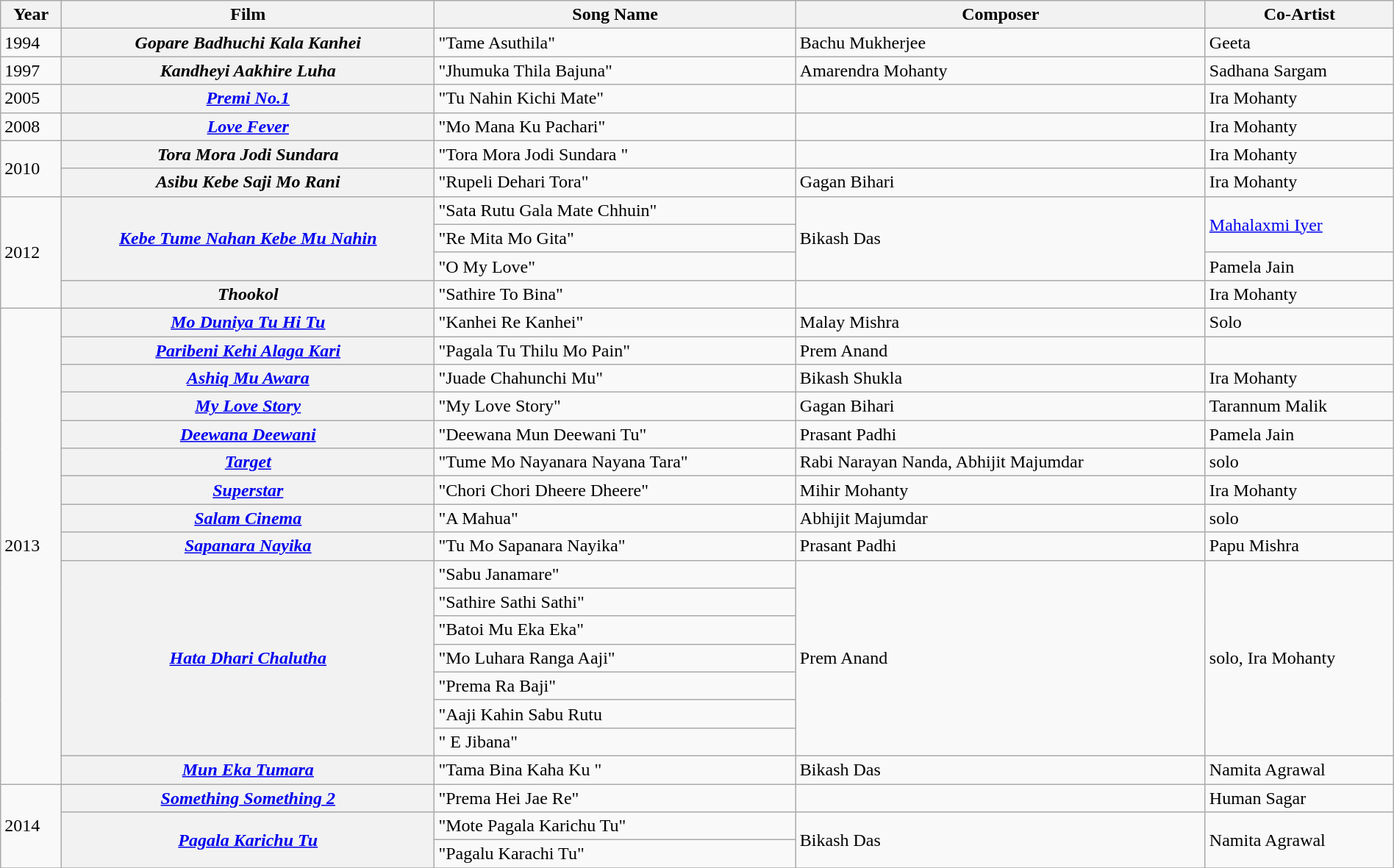<table class="wikitable sortable" style="width:100%;">
<tr>
<th>Year</th>
<th>Film</th>
<th>Song Name</th>
<th>Composer</th>
<th>Co-Artist</th>
</tr>
<tr>
<td rowspan="1">1994</td>
<th rowspan=1><em>Gopare Badhuchi Kala Kanhei</em></th>
<td>"Tame Asuthila"</td>
<td rowspan=1>Bachu Mukherjee</td>
<td rowspan=1>Geeta</td>
</tr>
<tr>
<td rowspan="1">1997</td>
<th rowspan=1><em>Kandheyi Aakhire Luha</em></th>
<td>"Jhumuka Thila Bajuna"</td>
<td rowspan=1>Amarendra Mohanty</td>
<td rowspan=1>Sadhana Sargam</td>
</tr>
<tr>
<td>2005</td>
<th><em><a href='#'>Premi No.1</a></em></th>
<td>"Tu Nahin Kichi Mate"</td>
<td></td>
<td>Ira Mohanty</td>
</tr>
<tr>
<td>2008</td>
<th><em><a href='#'>Love Fever</a></em></th>
<td>"Mo Mana Ku Pachari"</td>
<td></td>
<td>Ira Mohanty</td>
</tr>
<tr>
<td rowspan="2">2010</td>
<th rowspan=1><em>Tora Mora Jodi Sundara</em></th>
<td>"Tora Mora Jodi Sundara "</td>
<td rowspan=1></td>
<td rowspan=1>Ira Mohanty</td>
</tr>
<tr>
<th rowspan=1><em>Asibu Kebe Saji Mo Rani</em></th>
<td>"Rupeli Dehari Tora"</td>
<td rowspan=1>Gagan Bihari</td>
<td rowspan=1>Ira Mohanty</td>
</tr>
<tr>
<td rowspan="4">2012</td>
<th rowspan="3"><em><a href='#'>Kebe Tume Nahan Kebe Mu Nahin</a></em></th>
<td>"Sata Rutu Gala Mate Chhuin"</td>
<td rowspan="3">Bikash Das</td>
<td rowspan="2"><a href='#'>Mahalaxmi Iyer</a></td>
</tr>
<tr>
<td>"Re Mita Mo Gita"</td>
</tr>
<tr>
<td>"O My Love"</td>
<td>Pamela Jain</td>
</tr>
<tr>
<th><em>Thookol</em></th>
<td>"Sathire To Bina"</td>
<td></td>
<td>Ira Mohanty</td>
</tr>
<tr>
<td rowspan="17">2013</td>
<th><em><a href='#'>Mo Duniya Tu Hi Tu</a></em></th>
<td>"Kanhei Re Kanhei"</td>
<td>Malay Mishra</td>
<td>Solo</td>
</tr>
<tr>
<th><em><a href='#'>Paribeni Kehi Alaga Kari</a></em></th>
<td>"Pagala Tu Thilu Mo Pain"</td>
<td>Prem Anand</td>
<td></td>
</tr>
<tr>
<th><em><a href='#'>Ashiq Mu Awara</a></em></th>
<td>"Juade Chahunchi Mu"</td>
<td>Bikash Shukla</td>
<td>Ira Mohanty</td>
</tr>
<tr>
<th><em><a href='#'>My Love Story</a></em></th>
<td>"My Love Story"</td>
<td>Gagan Bihari</td>
<td>Tarannum Malik</td>
</tr>
<tr>
<th><em><a href='#'>Deewana Deewani</a></em></th>
<td>"Deewana Mun Deewani Tu"</td>
<td>Prasant Padhi</td>
<td>Pamela Jain</td>
</tr>
<tr>
<th><em><a href='#'>Target</a></em></th>
<td>"Tume Mo Nayanara Nayana Tara"</td>
<td>Rabi Narayan Nanda, Abhijit Majumdar</td>
<td>solo</td>
</tr>
<tr>
<th><em><a href='#'>Superstar</a></em></th>
<td>"Chori Chori Dheere Dheere"</td>
<td>Mihir Mohanty</td>
<td>Ira Mohanty</td>
</tr>
<tr>
<th><em><a href='#'>Salam Cinema</a></em></th>
<td>"A Mahua"</td>
<td>Abhijit Majumdar</td>
<td>solo</td>
</tr>
<tr>
<th><em><a href='#'>Sapanara Nayika</a></em></th>
<td>"Tu Mo Sapanara Nayika"</td>
<td>Prasant Padhi</td>
<td>Papu Mishra</td>
</tr>
<tr>
<th Rowspan=7><em><a href='#'>Hata Dhari Chalutha</a></em></th>
<td>"Sabu Janamare"</td>
<td rowspan=7>Prem Anand</td>
<td rowspan=7>solo, Ira Mohanty</td>
</tr>
<tr>
<td>"Sathire Sathi Sathi"</td>
</tr>
<tr>
<td>"Batoi Mu Eka Eka"</td>
</tr>
<tr>
<td>"Mo Luhara Ranga Aaji"</td>
</tr>
<tr>
<td>"Prema Ra Baji"</td>
</tr>
<tr>
<td>"Aaji Kahin Sabu Rutu</td>
</tr>
<tr>
<td>" E Jibana"</td>
</tr>
<tr>
<th><em><a href='#'>Mun Eka Tumara</a></em></th>
<td>"Tama Bina Kaha Ku "</td>
<td>Bikash Das</td>
<td>Namita Agrawal</td>
</tr>
<tr>
<td rowspan="3">2014</td>
<th><em><a href='#'>Something Something 2</a></em></th>
<td>"Prema Hei Jae Re"</td>
<td></td>
<td>Human Sagar</td>
</tr>
<tr>
<th Rowspan=2><em><a href='#'>Pagala Karichu Tu</a></em></th>
<td>"Mote Pagala Karichu Tu"</td>
<td rowspan=2>Bikash Das</td>
<td rowspan=2>Namita Agrawal</td>
</tr>
<tr>
<td>"Pagalu Karachi Tu"</td>
</tr>
<tr>
</tr>
</table>
